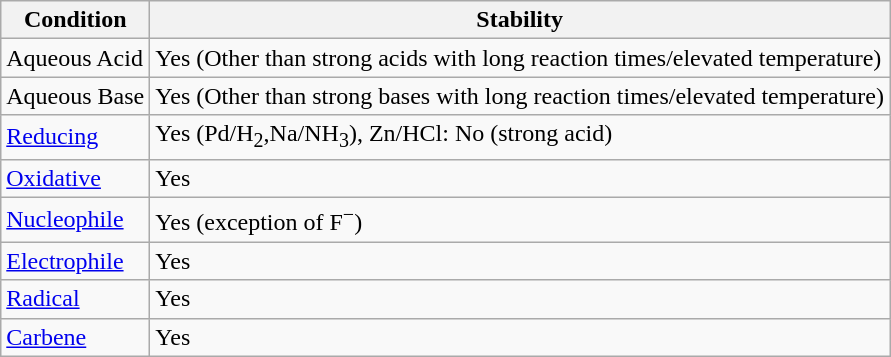<table class="wikitable">
<tr>
<th>Condition</th>
<th>Stability </th>
</tr>
<tr>
<td>Aqueous Acid</td>
<td>Yes (Other than strong acids with long reaction times/elevated temperature)</td>
</tr>
<tr>
<td>Aqueous Base</td>
<td>Yes (Other than strong bases with long reaction times/elevated temperature)</td>
</tr>
<tr>
<td><a href='#'>Reducing</a></td>
<td>Yes (Pd/H<sub>2</sub>,Na/NH<sub>3</sub>), Zn/HCl: No (strong acid)</td>
</tr>
<tr>
<td><a href='#'>Oxidative</a></td>
<td>Yes</td>
</tr>
<tr>
<td><a href='#'>Nucleophile</a></td>
<td>Yes (exception of F<sup>−</sup>)</td>
</tr>
<tr>
<td><a href='#'>Electrophile</a></td>
<td>Yes</td>
</tr>
<tr>
<td><a href='#'>Radical</a></td>
<td>Yes</td>
</tr>
<tr>
<td><a href='#'>Carbene</a></td>
<td>Yes</td>
</tr>
</table>
